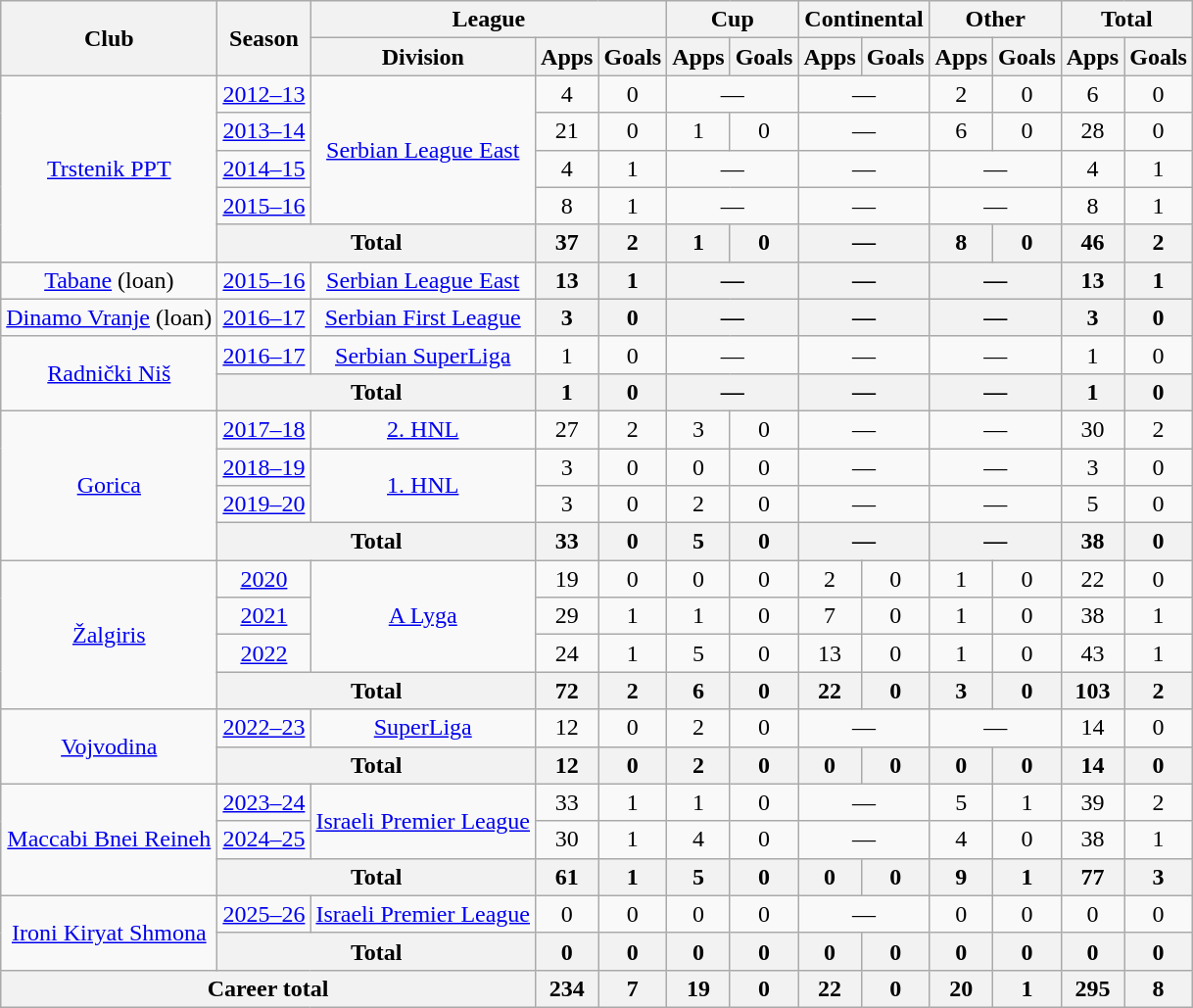<table class="wikitable" style="text-align:center">
<tr>
<th rowspan="2">Club</th>
<th rowspan="2">Season</th>
<th colspan="3">League</th>
<th colspan="2">Cup</th>
<th colspan="2">Continental</th>
<th colspan="2">Other</th>
<th colspan="2">Total</th>
</tr>
<tr>
<th>Division</th>
<th>Apps</th>
<th>Goals</th>
<th>Apps</th>
<th>Goals</th>
<th>Apps</th>
<th>Goals</th>
<th>Apps</th>
<th>Goals</th>
<th>Apps</th>
<th>Goals</th>
</tr>
<tr>
<td rowspan="5"><a href='#'>Trstenik PPT</a></td>
<td><a href='#'>2012–13</a></td>
<td rowspan=4><a href='#'>Serbian League East</a></td>
<td>4</td>
<td>0</td>
<td colspan="2">—</td>
<td colspan="2">—</td>
<td>2</td>
<td>0</td>
<td>6</td>
<td>0</td>
</tr>
<tr>
<td><a href='#'>2013–14</a></td>
<td>21</td>
<td>0</td>
<td>1</td>
<td>0</td>
<td colspan="2">—</td>
<td>6</td>
<td>0</td>
<td>28</td>
<td>0</td>
</tr>
<tr>
<td><a href='#'>2014–15</a></td>
<td>4</td>
<td>1</td>
<td colspan="2">—</td>
<td colspan="2">—</td>
<td colspan="2">—</td>
<td>4</td>
<td>1</td>
</tr>
<tr>
<td><a href='#'>2015–16</a></td>
<td>8</td>
<td>1</td>
<td colspan="2">—</td>
<td colspan="2">—</td>
<td colspan="2">—</td>
<td>8</td>
<td>1</td>
</tr>
<tr>
<th colspan="2">Total</th>
<th>37</th>
<th>2</th>
<th>1</th>
<th>0</th>
<th colspan="2">—</th>
<th>8</th>
<th>0</th>
<th>46</th>
<th>2</th>
</tr>
<tr>
<td><a href='#'>Tabane</a> (loan)</td>
<td><a href='#'>2015–16</a></td>
<td><a href='#'>Serbian League East</a></td>
<th>13</th>
<th>1</th>
<th colspan="2">—</th>
<th colspan="2">—</th>
<th colspan="2">—</th>
<th>13</th>
<th>1</th>
</tr>
<tr>
<td><a href='#'>Dinamo Vranje</a> (loan)</td>
<td><a href='#'>2016–17</a></td>
<td><a href='#'>Serbian First League</a></td>
<th>3</th>
<th>0</th>
<th colspan="2">—</th>
<th colspan="2">—</th>
<th colspan="2">—</th>
<th>3</th>
<th>0</th>
</tr>
<tr>
<td rowspan="2"><a href='#'>Radnički Niš</a></td>
<td><a href='#'>2016–17</a></td>
<td><a href='#'>Serbian SuperLiga</a></td>
<td>1</td>
<td>0</td>
<td colspan="2">—</td>
<td colspan="2">—</td>
<td colspan="2">—</td>
<td>1</td>
<td>0</td>
</tr>
<tr>
<th colspan="2">Total</th>
<th>1</th>
<th>0</th>
<th colspan="2">—</th>
<th colspan="2">—</th>
<th colspan="2">—</th>
<th>1</th>
<th>0</th>
</tr>
<tr>
<td rowspan="4"><a href='#'>Gorica</a></td>
<td><a href='#'>2017–18</a></td>
<td><a href='#'>2. HNL</a></td>
<td>27</td>
<td>2</td>
<td>3</td>
<td>0</td>
<td colspan="2">—</td>
<td colspan="2">—</td>
<td>30</td>
<td>2</td>
</tr>
<tr>
<td><a href='#'>2018–19</a></td>
<td rowspan="2"><a href='#'>1. HNL</a></td>
<td>3</td>
<td>0</td>
<td>0</td>
<td>0</td>
<td colspan="2">—</td>
<td colspan="2">—</td>
<td>3</td>
<td>0</td>
</tr>
<tr>
<td><a href='#'>2019–20</a></td>
<td>3</td>
<td>0</td>
<td>2</td>
<td>0</td>
<td colspan="2">—</td>
<td colspan="2">—</td>
<td>5</td>
<td>0</td>
</tr>
<tr>
<th colspan="2">Total</th>
<th>33</th>
<th>0</th>
<th>5</th>
<th>0</th>
<th colspan="2">—</th>
<th colspan="2">—</th>
<th>38</th>
<th>0</th>
</tr>
<tr>
<td rowspan="4"><a href='#'>Žalgiris</a></td>
<td><a href='#'>2020</a></td>
<td rowspan="3"><a href='#'>A Lyga</a></td>
<td>19</td>
<td>0</td>
<td>0</td>
<td>0</td>
<td>2</td>
<td>0</td>
<td>1</td>
<td>0</td>
<td>22</td>
<td>0</td>
</tr>
<tr>
<td><a href='#'>2021</a></td>
<td>29</td>
<td>1</td>
<td>1</td>
<td>0</td>
<td>7</td>
<td>0</td>
<td>1</td>
<td>0</td>
<td>38</td>
<td>1</td>
</tr>
<tr>
<td><a href='#'>2022</a></td>
<td>24</td>
<td>1</td>
<td>5</td>
<td>0</td>
<td>13</td>
<td>0</td>
<td>1</td>
<td>0</td>
<td>43</td>
<td>1</td>
</tr>
<tr>
<th colspan="2">Total</th>
<th>72</th>
<th>2</th>
<th>6</th>
<th>0</th>
<th>22</th>
<th>0</th>
<th>3</th>
<th>0</th>
<th>103</th>
<th>2</th>
</tr>
<tr>
<td rowspan="2"><a href='#'>Vojvodina</a></td>
<td><a href='#'>2022–23</a></td>
<td><a href='#'>SuperLiga</a></td>
<td>12</td>
<td>0</td>
<td>2</td>
<td>0</td>
<td colspan="2">—</td>
<td colspan="2">—</td>
<td>14</td>
<td>0</td>
</tr>
<tr>
<th colspan="2">Total</th>
<th>12</th>
<th>0</th>
<th>2</th>
<th>0</th>
<th>0</th>
<th>0</th>
<th>0</th>
<th>0</th>
<th>14</th>
<th>0</th>
</tr>
<tr>
<td rowspan="3"><a href='#'>Maccabi Bnei Reineh</a></td>
<td><a href='#'>2023–24</a></td>
<td rowspan="2"><a href='#'>Israeli Premier League</a></td>
<td>33</td>
<td>1</td>
<td>1</td>
<td>0</td>
<td colspan="2">—</td>
<td>5</td>
<td>1</td>
<td>39</td>
<td>2</td>
</tr>
<tr>
<td><a href='#'>2024–25</a></td>
<td>30</td>
<td>1</td>
<td>4</td>
<td>0</td>
<td colspan="2">—</td>
<td>4</td>
<td>0</td>
<td>38</td>
<td>1</td>
</tr>
<tr>
<th colspan="2">Total</th>
<th>61</th>
<th>1</th>
<th>5</th>
<th>0</th>
<th>0</th>
<th>0</th>
<th>9</th>
<th>1</th>
<th>77</th>
<th>3</th>
</tr>
<tr>
<td rowspan="2"><a href='#'>Ironi Kiryat Shmona</a></td>
<td><a href='#'>2025–26</a></td>
<td rowspan="1"><a href='#'>Israeli Premier League</a></td>
<td>0</td>
<td>0</td>
<td>0</td>
<td>0</td>
<td colspan="2">—</td>
<td>0</td>
<td>0</td>
<td>0</td>
<td>0</td>
</tr>
<tr>
<th colspan="2">Total</th>
<th>0</th>
<th>0</th>
<th>0</th>
<th>0</th>
<th>0</th>
<th>0</th>
<th>0</th>
<th>0</th>
<th>0</th>
<th>0</th>
</tr>
<tr>
<th colspan="3">Career total</th>
<th>234</th>
<th>7</th>
<th>19</th>
<th>0</th>
<th>22</th>
<th>0</th>
<th>20</th>
<th>1</th>
<th>295</th>
<th>8</th>
</tr>
</table>
